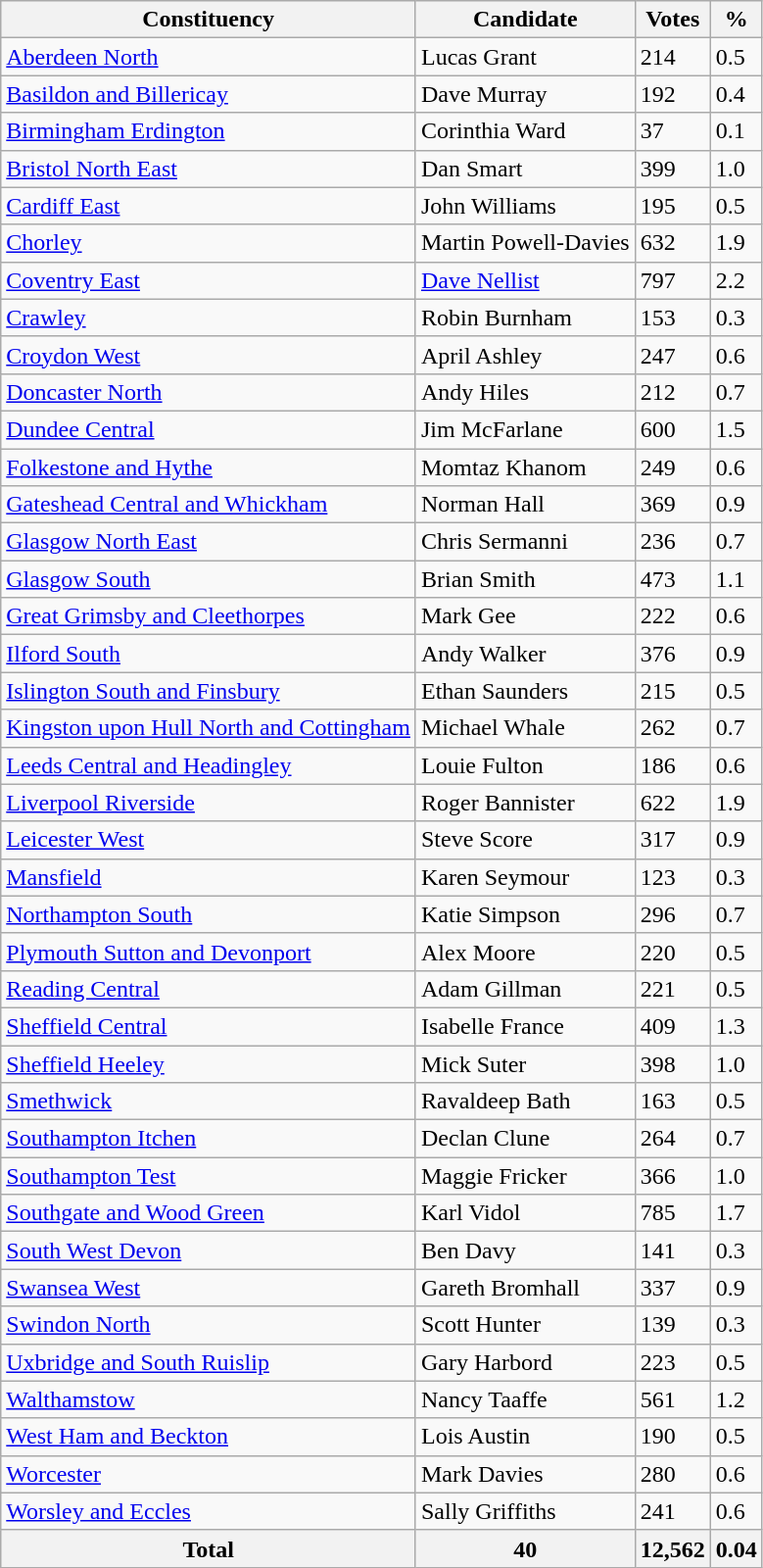<table class="wikitable sortable">
<tr>
<th>Constituency</th>
<th>Candidate</th>
<th>Votes</th>
<th>%</th>
</tr>
<tr>
<td><a href='#'>Aberdeen North</a></td>
<td>Lucas Grant</td>
<td>214</td>
<td>0.5</td>
</tr>
<tr>
<td><a href='#'>Basildon and Billericay</a></td>
<td>Dave Murray</td>
<td>192</td>
<td>0.4</td>
</tr>
<tr>
<td><a href='#'>Birmingham Erdington</a></td>
<td>Corinthia Ward</td>
<td>37</td>
<td>0.1</td>
</tr>
<tr>
<td><a href='#'>Bristol North East</a></td>
<td>Dan Smart</td>
<td>399</td>
<td>1.0</td>
</tr>
<tr>
<td><a href='#'>Cardiff East</a></td>
<td>John Williams</td>
<td>195</td>
<td>0.5</td>
</tr>
<tr>
<td><a href='#'>Chorley</a></td>
<td>Martin Powell-Davies</td>
<td>632</td>
<td>1.9</td>
</tr>
<tr>
<td><a href='#'>Coventry East</a></td>
<td><a href='#'>Dave Nellist</a></td>
<td>797</td>
<td>2.2</td>
</tr>
<tr>
<td><a href='#'>Crawley</a></td>
<td>Robin Burnham</td>
<td>153</td>
<td>0.3</td>
</tr>
<tr>
<td><a href='#'>Croydon West</a></td>
<td>April Ashley</td>
<td>247</td>
<td>0.6</td>
</tr>
<tr>
<td><a href='#'>Doncaster North</a></td>
<td>Andy Hiles</td>
<td>212</td>
<td>0.7</td>
</tr>
<tr>
<td><a href='#'>Dundee Central</a></td>
<td>Jim McFarlane</td>
<td>600</td>
<td>1.5</td>
</tr>
<tr>
<td><a href='#'>Folkestone and Hythe</a></td>
<td>Momtaz Khanom</td>
<td>249</td>
<td>0.6</td>
</tr>
<tr>
<td><a href='#'>Gateshead Central and Whickham</a></td>
<td>Norman Hall</td>
<td>369</td>
<td>0.9</td>
</tr>
<tr>
<td><a href='#'>Glasgow North East</a></td>
<td>Chris Sermanni</td>
<td>236</td>
<td>0.7</td>
</tr>
<tr>
<td><a href='#'>Glasgow South</a></td>
<td>Brian Smith</td>
<td>473</td>
<td>1.1</td>
</tr>
<tr>
<td><a href='#'>Great Grimsby and Cleethorpes</a></td>
<td>Mark Gee</td>
<td>222</td>
<td>0.6</td>
</tr>
<tr>
<td><a href='#'>Ilford South</a></td>
<td>Andy Walker</td>
<td>376</td>
<td>0.9</td>
</tr>
<tr>
<td><a href='#'>Islington South and Finsbury</a></td>
<td>Ethan Saunders</td>
<td>215</td>
<td>0.5</td>
</tr>
<tr>
<td><a href='#'>Kingston upon Hull North and Cottingham</a></td>
<td>Michael Whale</td>
<td>262</td>
<td>0.7</td>
</tr>
<tr>
<td><a href='#'>Leeds Central and Headingley</a></td>
<td>Louie Fulton</td>
<td>186</td>
<td>0.6</td>
</tr>
<tr>
<td><a href='#'>Liverpool Riverside</a></td>
<td>Roger Bannister</td>
<td>622</td>
<td>1.9</td>
</tr>
<tr>
<td><a href='#'>Leicester West</a></td>
<td>Steve Score</td>
<td>317</td>
<td>0.9</td>
</tr>
<tr>
<td><a href='#'>Mansfield</a></td>
<td>Karen Seymour</td>
<td>123</td>
<td>0.3</td>
</tr>
<tr>
<td><a href='#'>Northampton South</a></td>
<td>Katie Simpson</td>
<td>296</td>
<td>0.7</td>
</tr>
<tr>
<td><a href='#'>Plymouth Sutton and Devonport</a></td>
<td>Alex Moore</td>
<td>220</td>
<td>0.5</td>
</tr>
<tr>
<td><a href='#'>Reading Central</a></td>
<td>Adam Gillman</td>
<td>221</td>
<td>0.5</td>
</tr>
<tr>
<td><a href='#'>Sheffield Central</a></td>
<td>Isabelle France</td>
<td>409</td>
<td>1.3</td>
</tr>
<tr>
<td><a href='#'>Sheffield Heeley</a></td>
<td>Mick Suter</td>
<td>398</td>
<td>1.0</td>
</tr>
<tr>
<td><a href='#'>Smethwick</a></td>
<td>Ravaldeep Bath</td>
<td>163</td>
<td>0.5</td>
</tr>
<tr>
<td><a href='#'>Southampton Itchen</a></td>
<td>Declan Clune</td>
<td>264</td>
<td>0.7</td>
</tr>
<tr>
<td><a href='#'>Southampton Test</a></td>
<td>Maggie Fricker</td>
<td>366</td>
<td>1.0</td>
</tr>
<tr>
<td><a href='#'>Southgate and Wood Green</a></td>
<td>Karl Vidol</td>
<td>785</td>
<td>1.7</td>
</tr>
<tr>
<td><a href='#'>South West Devon</a></td>
<td>Ben Davy</td>
<td>141</td>
<td>0.3</td>
</tr>
<tr>
<td><a href='#'>Swansea West</a></td>
<td>Gareth Bromhall</td>
<td>337</td>
<td>0.9</td>
</tr>
<tr>
<td><a href='#'>Swindon North</a></td>
<td>Scott Hunter</td>
<td>139</td>
<td>0.3</td>
</tr>
<tr>
<td><a href='#'>Uxbridge and South Ruislip</a></td>
<td>Gary Harbord</td>
<td>223</td>
<td>0.5</td>
</tr>
<tr>
<td><a href='#'>Walthamstow</a></td>
<td>Nancy Taaffe</td>
<td>561</td>
<td>1.2</td>
</tr>
<tr>
<td><a href='#'>West Ham and Beckton</a></td>
<td>Lois Austin</td>
<td>190</td>
<td>0.5</td>
</tr>
<tr>
<td><a href='#'>Worcester</a></td>
<td>Mark Davies</td>
<td>280</td>
<td>0.6</td>
</tr>
<tr>
<td><a href='#'>Worsley and Eccles</a></td>
<td>Sally Griffiths</td>
<td>241</td>
<td>0.6</td>
</tr>
<tr>
<th><strong>Total</strong></th>
<th>40</th>
<th>12,562</th>
<th>0.04</th>
</tr>
</table>
